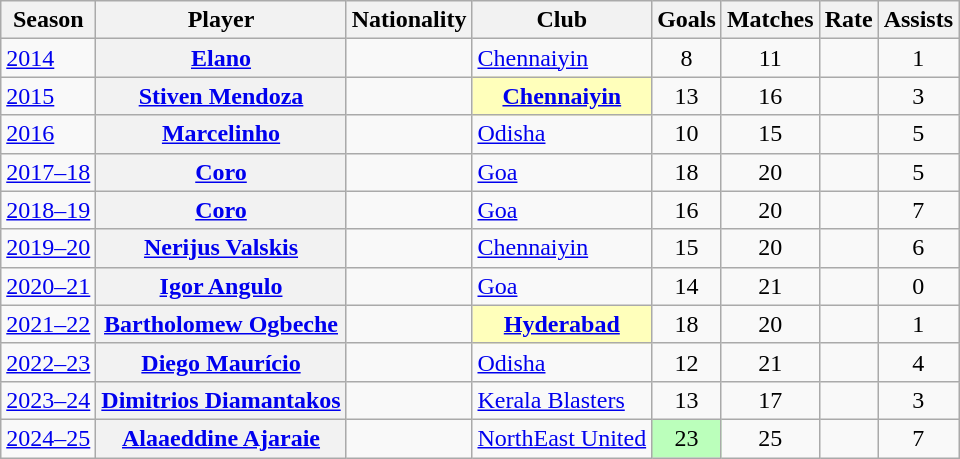<table class="wikitable sortable plainrowheaders">
<tr>
<th scope="col">Season</th>
<th scope="col">Player</th>
<th scope="col">Nationality</th>
<th scope="col">Club</th>
<th scope="col">Goals</th>
<th scope="col">Matches</th>
<th scope="col">Rate</th>
<th scope="col">Assists</th>
</tr>
<tr>
<td><a href='#'>2014</a></td>
<th scope="row"><a href='#'>Elano</a></th>
<td></td>
<td><a href='#'>Chennaiyin</a></td>
<td style="text-align:center">8</td>
<td style="text-align:center">11</td>
<td style="text-align:center"></td>
<td style="text-align:center">1</td>
</tr>
<tr>
<td><a href='#'>2015</a></td>
<th scope="row"><a href='#'>Stiven Mendoza</a></th>
<td></td>
<th scope="row" style="background:#ffb"><a href='#'>Chennaiyin</a></th>
<td style="text-align:center">13</td>
<td style="text-align:center">16</td>
<td style="text-align:center"></td>
<td style="text-align:center">3</td>
</tr>
<tr>
<td><a href='#'>2016</a></td>
<th scope="row"><a href='#'>Marcelinho</a></th>
<td></td>
<td><a href='#'>Odisha</a></td>
<td style="text-align:center">10</td>
<td style="text-align:center">15</td>
<td style="text-align:center"></td>
<td style="text-align:center">5</td>
</tr>
<tr>
<td><a href='#'>2017–18</a></td>
<th scope="row"><a href='#'>Coro</a></th>
<td></td>
<td><a href='#'>Goa</a></td>
<td style="text-align:center">18</td>
<td style="text-align:center">20</td>
<td style="text-align:center"></td>
<td style="text-align:center">5</td>
</tr>
<tr>
<td><a href='#'>2018–19</a></td>
<th scope="row"><a href='#'>Coro</a> </th>
<td></td>
<td><a href='#'>Goa</a></td>
<td style="text-align:center">16</td>
<td style="text-align:center">20</td>
<td style="text-align:center"></td>
<td style="text-align:center">7</td>
</tr>
<tr>
<td><a href='#'>2019–20</a></td>
<th scope="row"><a href='#'>Nerijus Valskis</a></th>
<td></td>
<td><a href='#'>Chennaiyin</a></td>
<td style="text-align:center">15</td>
<td style="text-align:center">20</td>
<td style="text-align:center"></td>
<td style="text-align:center">6</td>
</tr>
<tr>
<td><a href='#'>2020–21</a></td>
<th scope="row"><a href='#'>Igor Angulo</a></th>
<td></td>
<td><a href='#'>Goa</a></td>
<td style="text-align:center">14</td>
<td style="text-align:center">21</td>
<td style="text-align:center"></td>
<td style="text-align:center">0</td>
</tr>
<tr>
<td><a href='#'>2021–22</a></td>
<th scope="row"><a href='#'>Bartholomew Ogbeche</a></th>
<td></td>
<th scope="row" style="background:#ffb"><a href='#'>Hyderabad</a></th>
<td style="text-align:center">18</td>
<td style="text-align:center">20</td>
<td style="text-align:center"></td>
<td style="text-align:center">1</td>
</tr>
<tr>
<td><a href='#'>2022–23</a></td>
<th scope="row"><a href='#'>Diego Maurício</a></th>
<td></td>
<td><a href='#'>Odisha</a></td>
<td style="text-align:center">12</td>
<td style="text-align:center">21</td>
<td style="text-align:center"></td>
<td style="text-align:center">4</td>
</tr>
<tr>
<td><a href='#'>2023–24</a></td>
<th scope="row"><a href='#'>Dimitrios Diamantakos</a></th>
<td></td>
<td><a href='#'>Kerala Blasters</a></td>
<td style="text-align:center">13</td>
<td style="text-align:center">17</td>
<td style="text-align:center"></td>
<td style="text-align:center">3</td>
</tr>
<tr>
<td><a href='#'>2024–25</a></td>
<th scope="row"><a href='#'>Alaaeddine Ajaraie</a></th>
<td></td>
<td><a href='#'>NorthEast United</a></td>
<td style="text-align:center; background:#bbffbb">23</td>
<td style="text-align:center">25</td>
<td style="text-align:center"></td>
<td style="text-align:center">7</td>
</tr>
</table>
